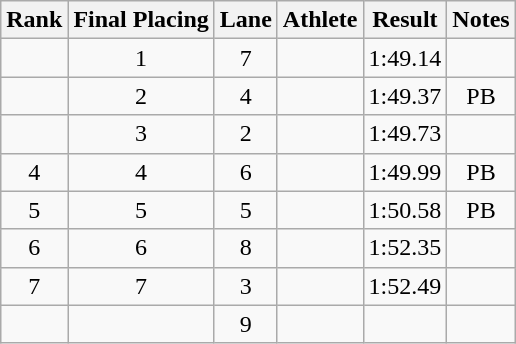<table class="wikitable sortable" style="text-align:center">
<tr>
<th>Rank</th>
<th>Final Placing</th>
<th>Lane</th>
<th>Athlete</th>
<th>Result</th>
<th>Notes</th>
</tr>
<tr>
<td></td>
<td>1</td>
<td>7</td>
<td align=left></td>
<td>1:49.14</td>
<td></td>
</tr>
<tr>
<td></td>
<td>2</td>
<td>4</td>
<td align=left></td>
<td>1:49.37</td>
<td>PB</td>
</tr>
<tr>
<td></td>
<td>3</td>
<td>2</td>
<td align=left></td>
<td>1:49.73</td>
<td></td>
</tr>
<tr>
<td>4</td>
<td>4</td>
<td>6</td>
<td align=left></td>
<td>1:49.99</td>
<td>PB</td>
</tr>
<tr>
<td>5</td>
<td>5</td>
<td>5</td>
<td align=left></td>
<td>1:50.58</td>
<td>PB</td>
</tr>
<tr>
<td>6</td>
<td>6</td>
<td>8</td>
<td align=left></td>
<td>1:52.35</td>
<td></td>
</tr>
<tr>
<td>7</td>
<td>7</td>
<td>3</td>
<td align=left></td>
<td>1:52.49</td>
<td></td>
</tr>
<tr>
<td></td>
<td></td>
<td>9</td>
<td align=left></td>
<td></td>
<td></td>
</tr>
</table>
